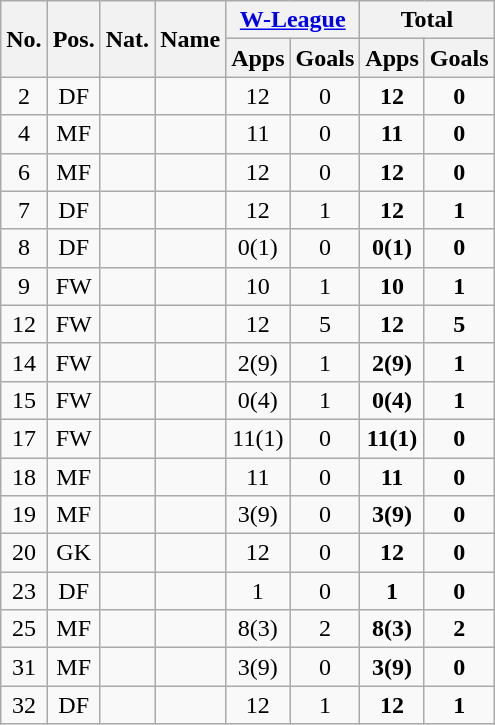<table class="wikitable sortable" style="text-align:center">
<tr>
<th rowspan="2">No.</th>
<th rowspan="2">Pos.</th>
<th rowspan="2">Nat.</th>
<th rowspan="2">Name</th>
<th colspan="2"><a href='#'>W-League</a></th>
<th colspan="2">Total</th>
</tr>
<tr>
<th>Apps</th>
<th>Goals</th>
<th>Apps</th>
<th>Goals</th>
</tr>
<tr>
<td>2</td>
<td>DF</td>
<td></td>
<td align=left></td>
<td>12</td>
<td>0</td>
<td><strong>12</strong></td>
<td><strong>0</strong></td>
</tr>
<tr>
<td>4</td>
<td>MF</td>
<td></td>
<td align=left></td>
<td>11</td>
<td>0</td>
<td><strong>11</strong></td>
<td><strong>0</strong></td>
</tr>
<tr>
<td>6</td>
<td>MF</td>
<td></td>
<td align=left></td>
<td>12</td>
<td>0</td>
<td><strong>12</strong></td>
<td><strong>0</strong></td>
</tr>
<tr>
<td>7</td>
<td>DF</td>
<td></td>
<td align=left></td>
<td>12</td>
<td>1</td>
<td><strong>12</strong></td>
<td><strong>1</strong></td>
</tr>
<tr>
<td>8</td>
<td>DF</td>
<td></td>
<td align=left></td>
<td>0(1)</td>
<td>0</td>
<td><strong>0(1)</strong></td>
<td><strong>0</strong></td>
</tr>
<tr>
<td>9</td>
<td>FW</td>
<td></td>
<td align=left></td>
<td>10</td>
<td>1</td>
<td><strong>10</strong></td>
<td><strong>1</strong></td>
</tr>
<tr>
<td>12</td>
<td>FW</td>
<td></td>
<td align=left></td>
<td>12</td>
<td>5</td>
<td><strong>12</strong></td>
<td><strong>5</strong></td>
</tr>
<tr>
<td>14</td>
<td>FW</td>
<td></td>
<td align=left></td>
<td>2(9)</td>
<td>1</td>
<td><strong>2(9)</strong></td>
<td><strong>1</strong></td>
</tr>
<tr>
<td>15</td>
<td>FW</td>
<td></td>
<td align=left></td>
<td>0(4)</td>
<td>1</td>
<td><strong>0(4)</strong></td>
<td><strong>1</strong></td>
</tr>
<tr>
<td>17</td>
<td>FW</td>
<td></td>
<td align=left></td>
<td>11(1)</td>
<td>0</td>
<td><strong>11(1)</strong></td>
<td><strong>0</strong></td>
</tr>
<tr>
<td>18</td>
<td>MF</td>
<td></td>
<td align=left></td>
<td>11</td>
<td>0</td>
<td><strong>11</strong></td>
<td><strong>0</strong></td>
</tr>
<tr>
<td>19</td>
<td>MF</td>
<td></td>
<td align=left></td>
<td>3(9)</td>
<td>0</td>
<td><strong>3(9)</strong></td>
<td><strong>0</strong></td>
</tr>
<tr>
<td>20</td>
<td>GK</td>
<td></td>
<td align=left></td>
<td>12</td>
<td>0</td>
<td><strong>12</strong></td>
<td><strong>0</strong></td>
</tr>
<tr>
<td>23</td>
<td>DF</td>
<td></td>
<td align=left></td>
<td>1</td>
<td>0</td>
<td><strong>1</strong></td>
<td><strong>0</strong></td>
</tr>
<tr>
<td>25</td>
<td>MF</td>
<td></td>
<td align=left></td>
<td>8(3)</td>
<td>2</td>
<td><strong>8(3)</strong></td>
<td><strong>2</strong></td>
</tr>
<tr>
<td>31</td>
<td>MF</td>
<td></td>
<td align=left></td>
<td>3(9)</td>
<td>0</td>
<td><strong>3(9)</strong></td>
<td><strong>0</strong></td>
</tr>
<tr>
<td>32</td>
<td>DF</td>
<td></td>
<td align=left></td>
<td>12</td>
<td>1</td>
<td><strong>12</strong></td>
<td><strong>1</strong></td>
</tr>
</table>
